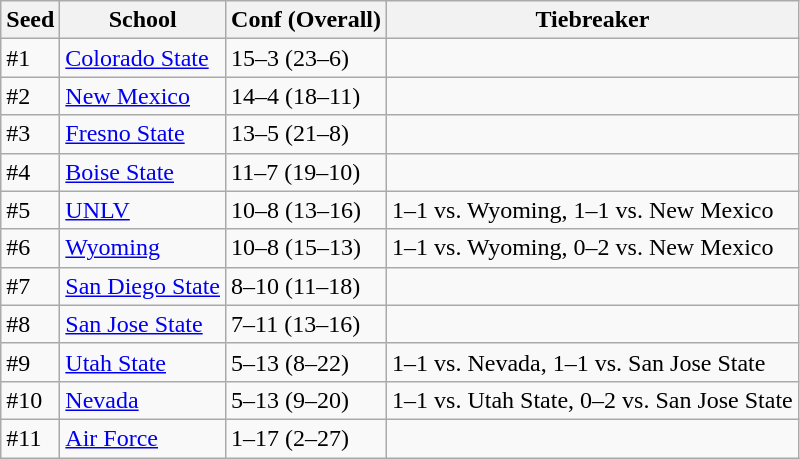<table class="wikitable">
<tr>
<th>Seed</th>
<th>School</th>
<th>Conf (Overall)</th>
<th>Tiebreaker</th>
</tr>
<tr>
<td>#1</td>
<td><a href='#'>Colorado State</a></td>
<td>15–3 (23–6)</td>
<td></td>
</tr>
<tr>
<td>#2</td>
<td><a href='#'>New Mexico</a></td>
<td>14–4 (18–11)</td>
<td></td>
</tr>
<tr>
<td>#3</td>
<td><a href='#'>Fresno State</a></td>
<td>13–5 (21–8)</td>
<td></td>
</tr>
<tr>
<td>#4</td>
<td><a href='#'>Boise State</a></td>
<td>11–7 (19–10)</td>
<td></td>
</tr>
<tr>
<td>#5</td>
<td><a href='#'>UNLV</a></td>
<td>10–8 (13–16)</td>
<td>1–1 vs. Wyoming, 1–1 vs. New Mexico</td>
</tr>
<tr>
<td>#6</td>
<td><a href='#'>Wyoming</a></td>
<td>10–8 (15–13)</td>
<td>1–1 vs. Wyoming, 0–2 vs. New Mexico</td>
</tr>
<tr>
<td>#7</td>
<td><a href='#'>San Diego State</a></td>
<td>8–10 (11–18)</td>
<td></td>
</tr>
<tr>
<td>#8</td>
<td><a href='#'>San Jose State</a></td>
<td>7–11 (13–16)</td>
<td></td>
</tr>
<tr>
<td>#9</td>
<td><a href='#'>Utah State</a></td>
<td>5–13 (8–22)</td>
<td>1–1 vs. Nevada, 1–1 vs. San Jose State</td>
</tr>
<tr>
<td>#10</td>
<td><a href='#'>Nevada</a></td>
<td>5–13 (9–20)</td>
<td>1–1 vs. Utah State, 0–2 vs. San Jose State</td>
</tr>
<tr>
<td>#11</td>
<td><a href='#'>Air Force</a></td>
<td>1–17 (2–27)</td>
<td></td>
</tr>
</table>
